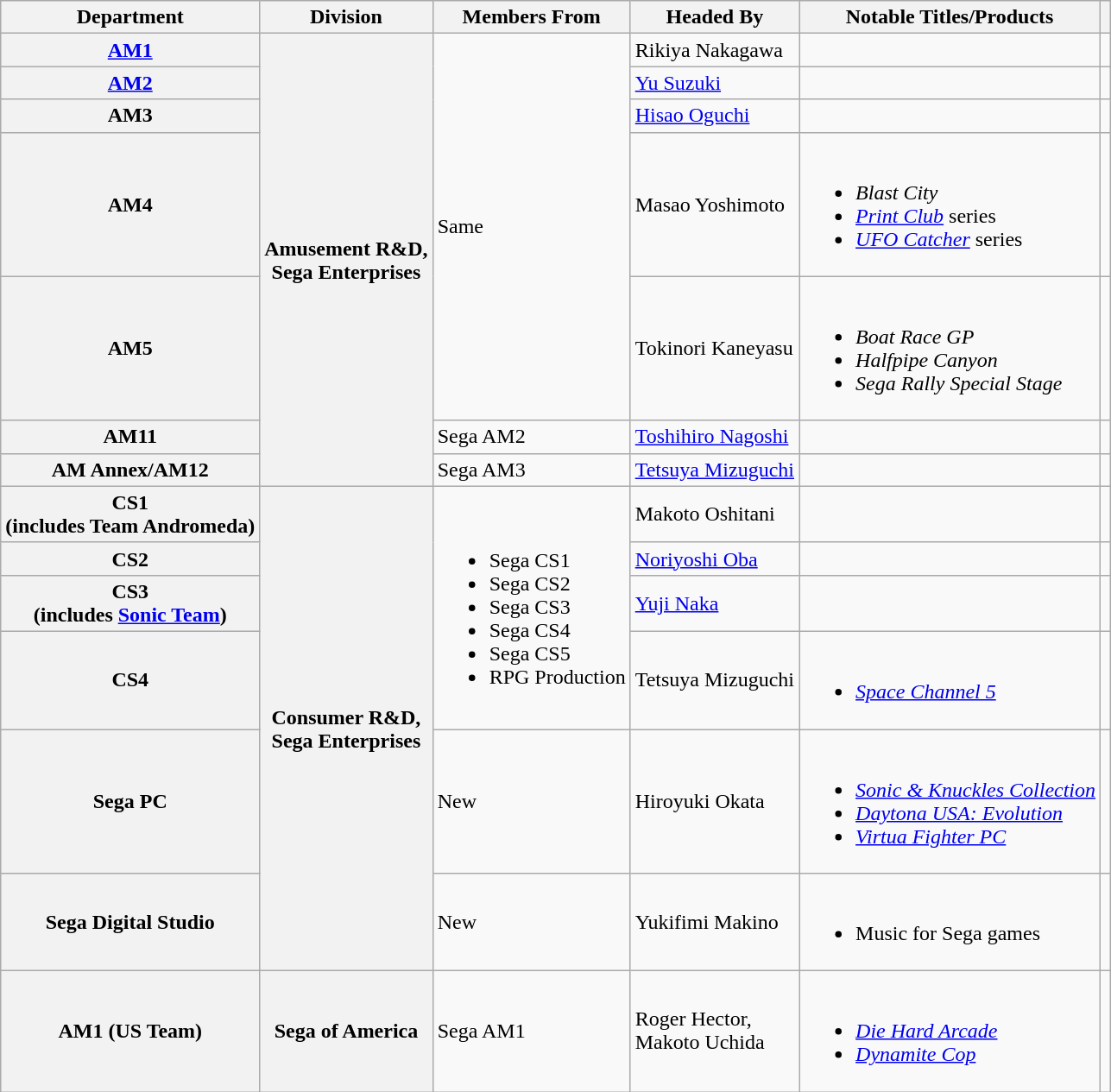<table class="wikitable">
<tr>
<th>Department</th>
<th>Division</th>
<th>Members From</th>
<th>Headed By</th>
<th>Notable Titles/Products</th>
<th></th>
</tr>
<tr>
<th><a href='#'>AM1</a></th>
<th rowspan="7">Amusement R&D,<br>Sega Enterprises</th>
<td rowspan="5">Same</td>
<td>Rikiya Nakagawa</td>
<td></td>
<td></td>
</tr>
<tr>
<th><a href='#'>AM2</a></th>
<td><a href='#'>Yu Suzuki</a></td>
<td></td>
<td></td>
</tr>
<tr>
<th>AM3</th>
<td><a href='#'>Hisao Oguchi</a></td>
<td></td>
<td></td>
</tr>
<tr>
<th>AM4</th>
<td>Masao Yoshimoto</td>
<td><br><ul><li><em>Blast City</em></li><li><em><a href='#'>Print Club</a></em> series</li><li><em><a href='#'>UFO Catcher</a></em> series</li></ul></td>
<td></td>
</tr>
<tr>
<th>AM5</th>
<td>Tokinori Kaneyasu</td>
<td><br><ul><li><em>Boat Race GP</em></li><li><em>Halfpipe Canyon</em></li><li><em>Sega Rally Special Stage</em></li></ul></td>
<td></td>
</tr>
<tr>
<th>AM11</th>
<td>Sega AM2</td>
<td><a href='#'>Toshihiro Nagoshi</a></td>
<td></td>
<td></td>
</tr>
<tr>
<th>AM Annex/AM12</th>
<td>Sega AM3</td>
<td><a href='#'>Tetsuya Mizuguchi</a></td>
<td></td>
<td></td>
</tr>
<tr>
<th>CS1<br>(includes 
Team Andromeda)</th>
<th rowspan="6">Consumer R&D,<br>Sega Enterprises</th>
<td rowspan="4"><br><ul><li>Sega CS1</li><li>Sega CS2</li><li>Sega CS3</li><li>Sega CS4</li><li>Sega CS5</li><li>RPG Production</li></ul></td>
<td>Makoto Oshitani</td>
<td></td>
<td></td>
</tr>
<tr>
<th>CS2</th>
<td><a href='#'>Noriyoshi Oba</a></td>
<td></td>
<td></td>
</tr>
<tr>
<th>CS3<br>(includes
<a href='#'>Sonic Team</a>)</th>
<td><a href='#'>Yuji Naka</a></td>
<td></td>
<td></td>
</tr>
<tr>
<th>CS4</th>
<td>Tetsuya Mizuguchi</td>
<td><br><ul><li><em><a href='#'>Space Channel 5</a></em></li></ul></td>
<td></td>
</tr>
<tr>
<th>Sega PC</th>
<td>New</td>
<td>Hiroyuki Okata</td>
<td><br><ul><li><em><a href='#'>Sonic & Knuckles Collection</a></em></li><li><em><a href='#'>Daytona USA: Evolution</a></em></li><li><em><a href='#'>Virtua Fighter PC</a></em></li></ul></td>
<td></td>
</tr>
<tr>
<th>Sega Digital Studio</th>
<td>New</td>
<td>Yukifimi Makino</td>
<td><br><ul><li>Music for Sega games</li></ul></td>
<td></td>
</tr>
<tr>
<th>AM1 (US Team)</th>
<th>Sega of America</th>
<td>Sega AM1</td>
<td>Roger Hector,<br>Makoto Uchida</td>
<td><br><ul><li><em><a href='#'>Die Hard Arcade</a></em></li><li><em><a href='#'>Dynamite Cop</a></em></li></ul></td>
<td></td>
</tr>
</table>
